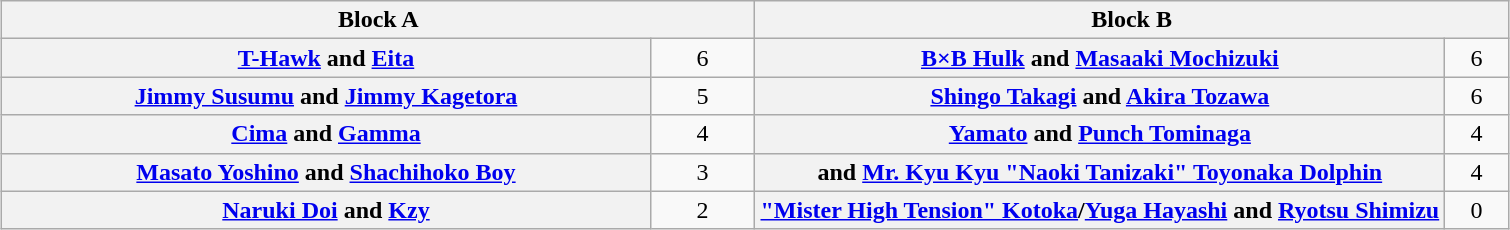<table class="wikitable" style="margin: 1em auto 1em auto;text-align:center">
<tr>
<th colspan="2" style="width:50%">Block A</th>
<th colspan="2" style="width:50%">Block B</th>
</tr>
<tr>
<th><a href='#'>T-Hawk</a> and <a href='#'>Eita</a></th>
<td style="width:35px">6</td>
<th><a href='#'>B×B Hulk</a> and <a href='#'>Masaaki Mochizuki</a></th>
<td style="width:35px">6</td>
</tr>
<tr>
<th><a href='#'>Jimmy Susumu</a> and <a href='#'>Jimmy Kagetora</a></th>
<td>5</td>
<th><a href='#'>Shingo Takagi</a> and <a href='#'>Akira Tozawa</a></th>
<td>6</td>
</tr>
<tr>
<th><a href='#'>Cima</a> and <a href='#'>Gamma</a></th>
<td>4</td>
<th><a href='#'>Yamato</a> and <a href='#'>Punch Tominaga</a></th>
<td>4</td>
</tr>
<tr>
<th><a href='#'>Masato Yoshino</a> and <a href='#'>Shachihoko Boy</a></th>
<td>3</td>
<th><a href='#'></a> and <a href='#'>Mr. Kyu Kyu "Naoki Tanizaki" Toyonaka Dolphin</a></th>
<td>4</td>
</tr>
<tr>
<th><a href='#'>Naruki Doi</a> and <a href='#'>Kzy</a></th>
<td>2</td>
<th><a href='#'>"Mister High Tension" Kotoka</a>/<a href='#'>Yuga Hayashi</a> and <a href='#'>Ryotsu Shimizu</a></th>
<td>0</td>
</tr>
</table>
